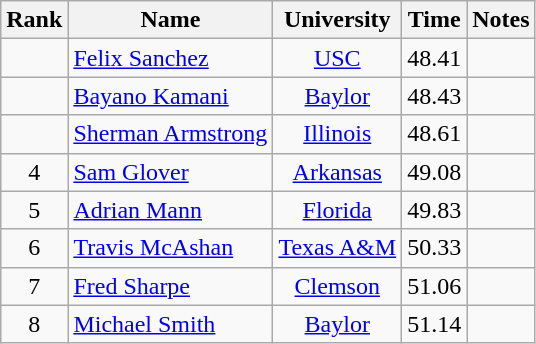<table class="wikitable sortable" style="text-align:center">
<tr>
<th>Rank</th>
<th>Name</th>
<th>University</th>
<th>Time</th>
<th>Notes</th>
</tr>
<tr>
<td></td>
<td align=left><a href='#'>Felix Sanchez</a> </td>
<td><a href='#'>USC</a></td>
<td>48.41</td>
<td></td>
</tr>
<tr>
<td></td>
<td align=left><a href='#'>Bayano Kamani</a> </td>
<td><a href='#'>Baylor</a></td>
<td>48.43</td>
<td></td>
</tr>
<tr>
<td></td>
<td align=left><a href='#'>Sherman Armstrong</a></td>
<td><a href='#'>Illinois</a></td>
<td>48.61</td>
<td></td>
</tr>
<tr>
<td>4</td>
<td align=left><a href='#'>Sam Glover</a></td>
<td><a href='#'>Arkansas</a></td>
<td>49.08</td>
<td></td>
</tr>
<tr>
<td>5</td>
<td align=left><a href='#'>Adrian Mann</a></td>
<td><a href='#'>Florida</a></td>
<td>49.83</td>
<td></td>
</tr>
<tr>
<td>6</td>
<td align=left><a href='#'>Travis McAshan</a></td>
<td><a href='#'>Texas A&M</a></td>
<td>50.33</td>
<td></td>
</tr>
<tr>
<td>7</td>
<td align=left><a href='#'>Fred Sharpe</a></td>
<td><a href='#'>Clemson</a></td>
<td>51.06</td>
<td></td>
</tr>
<tr>
<td>8</td>
<td align=left><a href='#'>Michael Smith</a></td>
<td><a href='#'>Baylor</a></td>
<td>51.14</td>
<td></td>
</tr>
</table>
